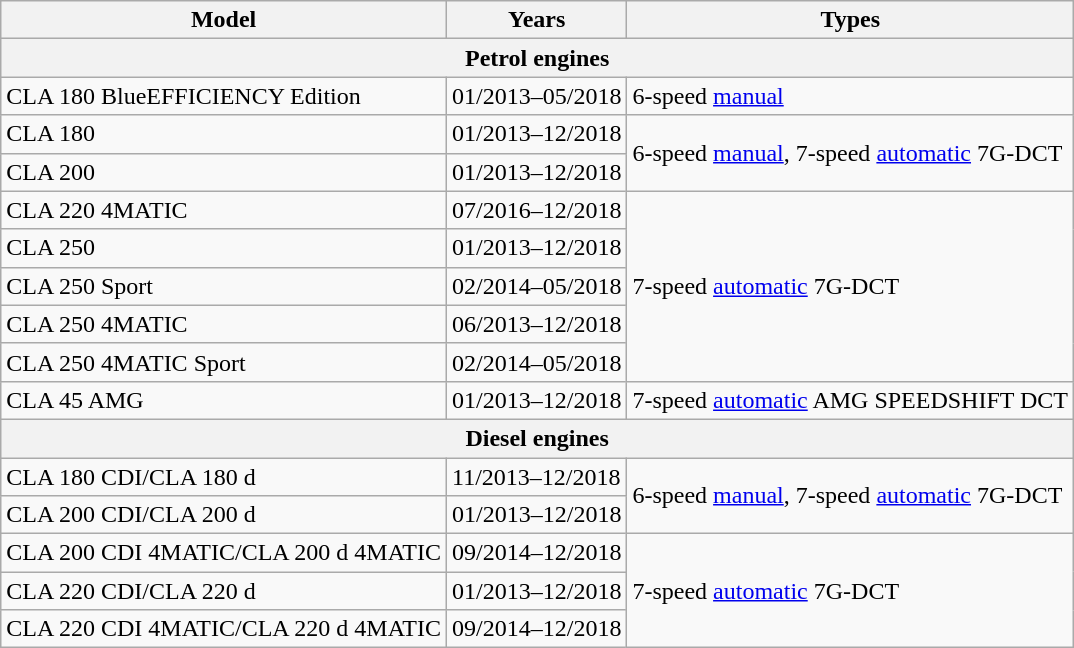<table class="wikitable mw-collapsible">
<tr>
<th>Model</th>
<th>Years</th>
<th>Types</th>
</tr>
<tr>
<th colspan="3" style="text-align:center">Petrol engines</th>
</tr>
<tr>
<td>CLA 180 BlueEFFICIENCY Edition</td>
<td>01/2013–05/2018</td>
<td>6-speed <a href='#'>manual</a></td>
</tr>
<tr>
<td>CLA 180</td>
<td>01/2013–12/2018</td>
<td rowspan="2">6-speed <a href='#'>manual</a>, 7-speed <a href='#'>automatic</a> 7G-DCT</td>
</tr>
<tr>
<td>CLA 200</td>
<td>01/2013–12/2018</td>
</tr>
<tr>
<td>CLA 220 4MATIC</td>
<td>07/2016–12/2018</td>
<td rowspan="5">7-speed <a href='#'>automatic</a> 7G-DCT</td>
</tr>
<tr>
<td>CLA 250</td>
<td>01/2013–12/2018</td>
</tr>
<tr>
<td>CLA 250 Sport</td>
<td>02/2014–05/2018</td>
</tr>
<tr>
<td>CLA 250 4MATIC</td>
<td>06/2013–12/2018</td>
</tr>
<tr>
<td>CLA 250 4MATIC Sport</td>
<td>02/2014–05/2018</td>
</tr>
<tr>
<td>CLA 45 AMG</td>
<td>01/2013–12/2018</td>
<td>7-speed <a href='#'>automatic</a> AMG SPEEDSHIFT DCT</td>
</tr>
<tr>
<th colspan="3" style="text-align:center">Diesel engines</th>
</tr>
<tr>
<td>CLA 180 CDI/CLA 180 d</td>
<td>11/2013–12/2018</td>
<td rowspan="2">6-speed <a href='#'>manual</a>, 7-speed <a href='#'>automatic</a> 7G-DCT</td>
</tr>
<tr>
<td>CLA 200 CDI/CLA 200 d</td>
<td>01/2013–12/2018</td>
</tr>
<tr>
<td>CLA 200 CDI 4MATIC/CLA 200 d 4MATIC</td>
<td>09/2014–12/2018</td>
<td rowspan="3">7-speed <a href='#'>automatic</a> 7G-DCT</td>
</tr>
<tr>
<td>CLA 220 CDI/CLA 220 d</td>
<td>01/2013–12/2018</td>
</tr>
<tr>
<td>CLA 220 CDI 4MATIC/CLA 220 d 4MATIC</td>
<td>09/2014–12/2018</td>
</tr>
</table>
